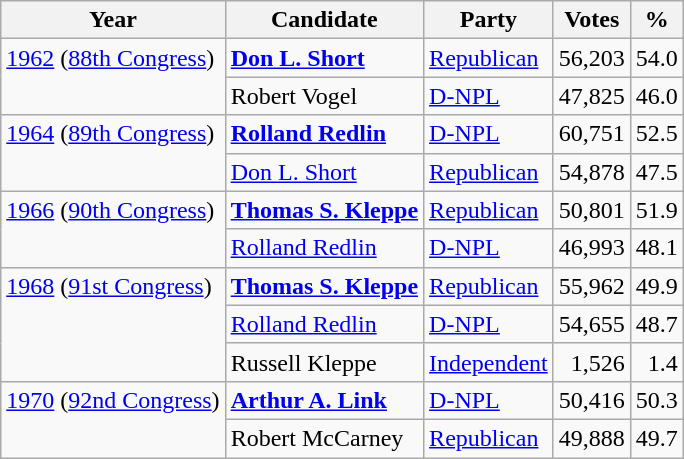<table class=wikitable>
<tr>
<th align="left">Year</th>
<th>Candidate</th>
<th>Party</th>
<th>Votes</th>
<th>%</th>
</tr>
<tr>
<td valign="top" rowspan="2"><a href='#'>1962</a> (<a href='#'>88th Congress</a>)</td>
<td align="left"><strong><a href='#'>Don L. Short</a></strong></td>
<td align="left"><a href='#'>Republican</a></td>
<td align="right">56,203</td>
<td align="right">54.0</td>
</tr>
<tr>
<td align="left">Robert Vogel</td>
<td align="left"><a href='#'>D-NPL</a></td>
<td align="right">47,825</td>
<td align="right">46.0</td>
</tr>
<tr>
<td valign="top" rowspan="2"><a href='#'>1964</a> (<a href='#'>89th Congress</a>)</td>
<td align="left"><strong><a href='#'>Rolland Redlin</a></strong></td>
<td align="left"><a href='#'>D-NPL</a></td>
<td align="right">60,751</td>
<td align="right">52.5</td>
</tr>
<tr>
<td align="left"><a href='#'>Don L. Short</a></td>
<td align="left"><a href='#'>Republican</a></td>
<td align="right">54,878</td>
<td align="right">47.5</td>
</tr>
<tr>
<td valign="top" rowspan="2"><a href='#'>1966</a> (<a href='#'>90th Congress</a>)</td>
<td align="left"><strong><a href='#'>Thomas S. Kleppe</a></strong></td>
<td align="left"><a href='#'>Republican</a></td>
<td align="right">50,801</td>
<td align="right">51.9</td>
</tr>
<tr>
<td align="left"><a href='#'>Rolland Redlin</a></td>
<td align="left"><a href='#'>D-NPL</a></td>
<td align="right">46,993</td>
<td align="right">48.1</td>
</tr>
<tr>
<td valign="top" rowspan="3"><a href='#'>1968</a> (<a href='#'>91st Congress</a>)</td>
<td align="left"><strong><a href='#'>Thomas S. Kleppe</a></strong></td>
<td align="left"><a href='#'>Republican</a></td>
<td align="right">55,962</td>
<td align="right">49.9</td>
</tr>
<tr>
<td align="left"><a href='#'>Rolland Redlin</a></td>
<td align="left"><a href='#'>D-NPL</a></td>
<td align="right">54,655</td>
<td align="right">48.7</td>
</tr>
<tr>
<td align="left">Russell Kleppe</td>
<td align="left"><a href='#'>Independent</a></td>
<td align="right">1,526</td>
<td align="right">1.4</td>
</tr>
<tr>
<td valign="top" rowspan="2"><a href='#'>1970</a> (<a href='#'>92nd Congress</a>)</td>
<td align="left"><strong><a href='#'>Arthur A. Link</a></strong></td>
<td align="left"><a href='#'>D-NPL</a></td>
<td align="right">50,416</td>
<td align="right">50.3</td>
</tr>
<tr>
<td align="left">Robert McCarney</td>
<td align="left"><a href='#'>Republican</a></td>
<td align="right">49,888</td>
<td align="right">49.7</td>
</tr>
</table>
